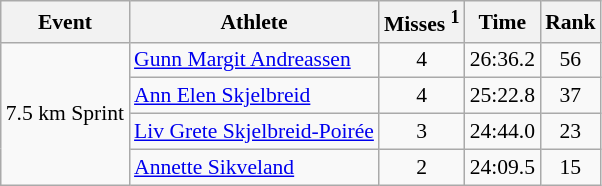<table class="wikitable" style="font-size:90%">
<tr>
<th>Event</th>
<th>Athlete</th>
<th>Misses <sup>1</sup></th>
<th>Time</th>
<th>Rank</th>
</tr>
<tr>
<td rowspan="4">7.5 km Sprint</td>
<td><a href='#'>Gunn Margit Andreassen</a></td>
<td align="center">4</td>
<td align="center">26:36.2</td>
<td align="center">56</td>
</tr>
<tr>
<td><a href='#'>Ann Elen Skjelbreid</a></td>
<td align="center">4</td>
<td align="center">25:22.8</td>
<td align="center">37</td>
</tr>
<tr>
<td><a href='#'>Liv Grete Skjelbreid-Poirée</a></td>
<td align="center">3</td>
<td align="center">24:44.0</td>
<td align="center">23</td>
</tr>
<tr>
<td><a href='#'>Annette Sikveland</a></td>
<td align="center">2</td>
<td align="center">24:09.5</td>
<td align="center">15</td>
</tr>
</table>
